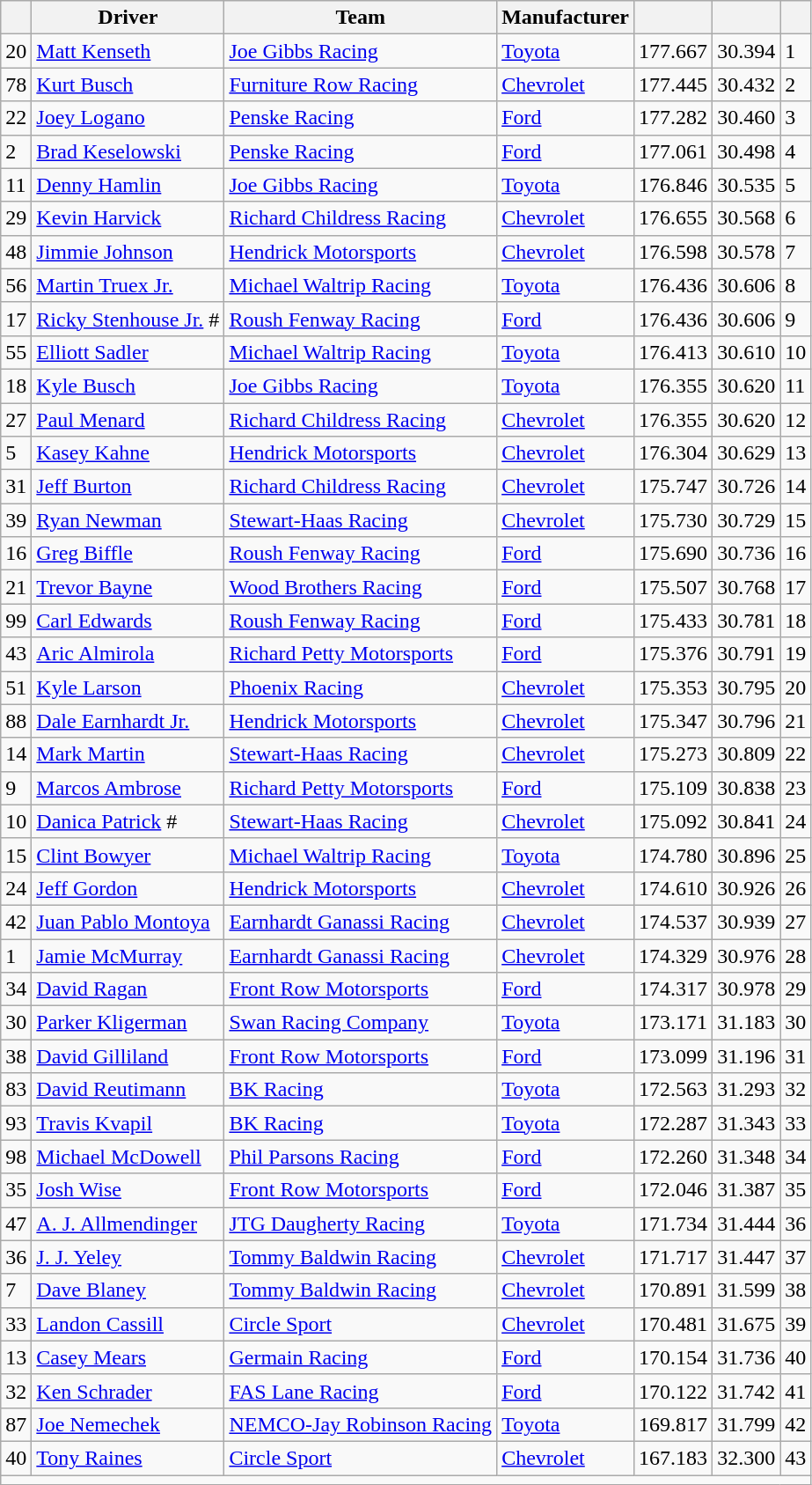<table class="wikitable">
<tr>
<th scope="col"></th>
<th scope="col">Driver</th>
<th scope="col">Team</th>
<th scope="col">Manufacturer</th>
<th scope="col"></th>
<th scope="col"></th>
<th scope="col"></th>
</tr>
<tr>
<td scope="row">20</td>
<td><a href='#'>Matt Kenseth</a></td>
<td><a href='#'>Joe Gibbs Racing</a></td>
<td><a href='#'>Toyota</a></td>
<td>177.667</td>
<td>30.394</td>
<td>1</td>
</tr>
<tr>
<td scope="row">78</td>
<td><a href='#'>Kurt Busch</a></td>
<td><a href='#'>Furniture Row Racing</a></td>
<td><a href='#'>Chevrolet</a></td>
<td>177.445</td>
<td>30.432</td>
<td>2</td>
</tr>
<tr>
<td scope="row">22</td>
<td><a href='#'>Joey Logano</a></td>
<td><a href='#'>Penske Racing</a></td>
<td><a href='#'>Ford</a></td>
<td>177.282</td>
<td>30.460</td>
<td>3</td>
</tr>
<tr>
<td scope="row">2</td>
<td><a href='#'>Brad Keselowski</a></td>
<td><a href='#'>Penske Racing</a></td>
<td><a href='#'>Ford</a></td>
<td>177.061</td>
<td>30.498</td>
<td>4</td>
</tr>
<tr>
<td scope="row">11</td>
<td><a href='#'>Denny Hamlin</a></td>
<td><a href='#'>Joe Gibbs Racing</a></td>
<td><a href='#'>Toyota</a></td>
<td>176.846</td>
<td>30.535</td>
<td>5</td>
</tr>
<tr>
<td scope="row">29</td>
<td><a href='#'>Kevin Harvick</a></td>
<td><a href='#'>Richard Childress Racing</a></td>
<td><a href='#'>Chevrolet</a></td>
<td>176.655</td>
<td>30.568</td>
<td>6</td>
</tr>
<tr>
<td scope="row">48</td>
<td><a href='#'>Jimmie Johnson</a></td>
<td><a href='#'>Hendrick Motorsports</a></td>
<td><a href='#'>Chevrolet</a></td>
<td>176.598</td>
<td>30.578</td>
<td>7</td>
</tr>
<tr>
<td scope="row">56</td>
<td><a href='#'>Martin Truex Jr.</a></td>
<td><a href='#'>Michael Waltrip Racing</a></td>
<td><a href='#'>Toyota</a></td>
<td>176.436</td>
<td>30.606</td>
<td>8</td>
</tr>
<tr>
<td scope="row">17</td>
<td><a href='#'>Ricky Stenhouse Jr.</a> #</td>
<td><a href='#'>Roush Fenway Racing</a></td>
<td><a href='#'>Ford</a></td>
<td>176.436</td>
<td>30.606</td>
<td>9</td>
</tr>
<tr>
<td scope="row">55</td>
<td><a href='#'>Elliott Sadler</a></td>
<td><a href='#'>Michael Waltrip Racing</a></td>
<td><a href='#'>Toyota</a></td>
<td>176.413</td>
<td>30.610</td>
<td>10</td>
</tr>
<tr>
<td scope="row">18</td>
<td><a href='#'>Kyle Busch</a></td>
<td><a href='#'>Joe Gibbs Racing</a></td>
<td><a href='#'>Toyota</a></td>
<td>176.355</td>
<td>30.620</td>
<td>11</td>
</tr>
<tr>
<td scope="row">27</td>
<td><a href='#'>Paul Menard</a></td>
<td><a href='#'>Richard Childress Racing</a></td>
<td><a href='#'>Chevrolet</a></td>
<td>176.355</td>
<td>30.620</td>
<td>12</td>
</tr>
<tr>
<td scope="row">5</td>
<td><a href='#'>Kasey Kahne</a></td>
<td><a href='#'>Hendrick Motorsports</a></td>
<td><a href='#'>Chevrolet</a></td>
<td>176.304</td>
<td>30.629</td>
<td>13</td>
</tr>
<tr>
<td scope="row">31</td>
<td><a href='#'>Jeff Burton</a></td>
<td><a href='#'>Richard Childress Racing</a></td>
<td><a href='#'>Chevrolet</a></td>
<td>175.747</td>
<td>30.726</td>
<td>14</td>
</tr>
<tr>
<td scope="row">39</td>
<td><a href='#'>Ryan Newman</a></td>
<td><a href='#'>Stewart-Haas Racing</a></td>
<td><a href='#'>Chevrolet</a></td>
<td>175.730</td>
<td>30.729</td>
<td>15</td>
</tr>
<tr>
<td scope="row">16</td>
<td><a href='#'>Greg Biffle</a></td>
<td><a href='#'>Roush Fenway Racing</a></td>
<td><a href='#'>Ford</a></td>
<td>175.690</td>
<td>30.736</td>
<td>16</td>
</tr>
<tr>
<td scope="row">21</td>
<td><a href='#'>Trevor Bayne</a></td>
<td><a href='#'>Wood Brothers Racing</a></td>
<td><a href='#'>Ford</a></td>
<td>175.507</td>
<td>30.768</td>
<td>17</td>
</tr>
<tr>
<td scope="row">99</td>
<td><a href='#'>Carl Edwards</a></td>
<td><a href='#'>Roush Fenway Racing</a></td>
<td><a href='#'>Ford</a></td>
<td>175.433</td>
<td>30.781</td>
<td>18</td>
</tr>
<tr>
<td scope="row">43</td>
<td><a href='#'>Aric Almirola</a></td>
<td><a href='#'>Richard Petty Motorsports</a></td>
<td><a href='#'>Ford</a></td>
<td>175.376</td>
<td>30.791</td>
<td>19</td>
</tr>
<tr>
<td scope="row">51</td>
<td><a href='#'>Kyle Larson</a></td>
<td><a href='#'>Phoenix Racing</a></td>
<td><a href='#'>Chevrolet</a></td>
<td>175.353</td>
<td>30.795</td>
<td>20</td>
</tr>
<tr>
<td scope="row">88</td>
<td><a href='#'>Dale Earnhardt Jr.</a></td>
<td><a href='#'>Hendrick Motorsports</a></td>
<td><a href='#'>Chevrolet</a></td>
<td>175.347</td>
<td>30.796</td>
<td>21</td>
</tr>
<tr>
<td scope="row">14</td>
<td><a href='#'>Mark Martin</a></td>
<td><a href='#'>Stewart-Haas Racing</a></td>
<td><a href='#'>Chevrolet</a></td>
<td>175.273</td>
<td>30.809</td>
<td>22</td>
</tr>
<tr>
<td scope="row">9</td>
<td><a href='#'>Marcos Ambrose</a></td>
<td><a href='#'>Richard Petty Motorsports</a></td>
<td><a href='#'>Ford</a></td>
<td>175.109</td>
<td>30.838</td>
<td>23</td>
</tr>
<tr>
<td scope="row">10</td>
<td><a href='#'>Danica Patrick</a> #</td>
<td><a href='#'>Stewart-Haas Racing</a></td>
<td><a href='#'>Chevrolet</a></td>
<td>175.092</td>
<td>30.841</td>
<td>24</td>
</tr>
<tr>
<td scope="row">15</td>
<td><a href='#'>Clint Bowyer</a></td>
<td><a href='#'>Michael Waltrip Racing</a></td>
<td><a href='#'>Toyota</a></td>
<td>174.780</td>
<td>30.896</td>
<td>25</td>
</tr>
<tr>
<td scope="row">24</td>
<td><a href='#'>Jeff Gordon</a></td>
<td><a href='#'>Hendrick Motorsports</a></td>
<td><a href='#'>Chevrolet</a></td>
<td>174.610</td>
<td>30.926</td>
<td>26</td>
</tr>
<tr>
<td scope="row">42</td>
<td><a href='#'>Juan Pablo Montoya</a></td>
<td><a href='#'>Earnhardt Ganassi Racing</a></td>
<td><a href='#'>Chevrolet</a></td>
<td>174.537</td>
<td>30.939</td>
<td>27</td>
</tr>
<tr>
<td scope="row">1</td>
<td><a href='#'>Jamie McMurray</a></td>
<td><a href='#'>Earnhardt Ganassi Racing</a></td>
<td><a href='#'>Chevrolet</a></td>
<td>174.329</td>
<td>30.976</td>
<td>28</td>
</tr>
<tr>
<td scope="row">34</td>
<td><a href='#'>David Ragan</a></td>
<td><a href='#'>Front Row Motorsports</a></td>
<td><a href='#'>Ford</a></td>
<td>174.317</td>
<td>30.978</td>
<td>29</td>
</tr>
<tr>
<td scope="row">30</td>
<td><a href='#'>Parker Kligerman</a></td>
<td><a href='#'>Swan Racing Company</a></td>
<td><a href='#'>Toyota</a></td>
<td>173.171</td>
<td>31.183</td>
<td>30</td>
</tr>
<tr>
<td scope="row">38</td>
<td><a href='#'>David Gilliland</a></td>
<td><a href='#'>Front Row Motorsports</a></td>
<td><a href='#'>Ford</a></td>
<td>173.099</td>
<td>31.196</td>
<td>31</td>
</tr>
<tr>
<td scope="row">83</td>
<td><a href='#'>David Reutimann</a></td>
<td><a href='#'>BK Racing</a></td>
<td><a href='#'>Toyota</a></td>
<td>172.563</td>
<td>31.293</td>
<td>32</td>
</tr>
<tr>
<td scope="row">93</td>
<td><a href='#'>Travis Kvapil</a></td>
<td><a href='#'>BK Racing</a></td>
<td><a href='#'>Toyota</a></td>
<td>172.287</td>
<td>31.343</td>
<td>33</td>
</tr>
<tr>
<td scope="row">98</td>
<td><a href='#'>Michael McDowell</a></td>
<td><a href='#'>Phil Parsons Racing</a></td>
<td><a href='#'>Ford</a></td>
<td>172.260</td>
<td>31.348</td>
<td>34</td>
</tr>
<tr>
<td scope="row">35</td>
<td><a href='#'>Josh Wise</a></td>
<td><a href='#'>Front Row Motorsports</a></td>
<td><a href='#'>Ford</a></td>
<td>172.046</td>
<td>31.387</td>
<td>35</td>
</tr>
<tr>
<td scope="row">47</td>
<td><a href='#'>A. J. Allmendinger</a></td>
<td><a href='#'>JTG Daugherty Racing</a></td>
<td><a href='#'>Toyota</a></td>
<td>171.734</td>
<td>31.444</td>
<td>36</td>
</tr>
<tr>
<td scope="row">36</td>
<td><a href='#'>J. J. Yeley</a></td>
<td><a href='#'>Tommy Baldwin Racing</a></td>
<td><a href='#'>Chevrolet</a></td>
<td>171.717</td>
<td>31.447</td>
<td>37</td>
</tr>
<tr>
<td scope="row">7</td>
<td><a href='#'>Dave Blaney</a></td>
<td><a href='#'>Tommy Baldwin Racing</a></td>
<td><a href='#'>Chevrolet</a></td>
<td>170.891</td>
<td>31.599</td>
<td>38</td>
</tr>
<tr>
<td scope="row">33</td>
<td><a href='#'>Landon Cassill</a></td>
<td><a href='#'>Circle Sport</a></td>
<td><a href='#'>Chevrolet</a></td>
<td>170.481</td>
<td>31.675</td>
<td>39</td>
</tr>
<tr>
<td scope="row">13</td>
<td><a href='#'>Casey Mears</a></td>
<td><a href='#'>Germain Racing</a></td>
<td><a href='#'>Ford</a></td>
<td>170.154</td>
<td>31.736</td>
<td>40</td>
</tr>
<tr>
<td scope="row">32</td>
<td><a href='#'>Ken Schrader</a></td>
<td><a href='#'>FAS Lane Racing</a></td>
<td><a href='#'>Ford</a></td>
<td>170.122</td>
<td>31.742</td>
<td>41</td>
</tr>
<tr>
<td scope="row">87</td>
<td><a href='#'>Joe Nemechek</a></td>
<td><a href='#'>NEMCO-Jay Robinson Racing</a></td>
<td><a href='#'>Toyota</a></td>
<td>169.817</td>
<td>31.799</td>
<td>42</td>
</tr>
<tr>
<td scope="row">40</td>
<td><a href='#'>Tony Raines</a></td>
<td><a href='#'>Circle Sport</a></td>
<td><a href='#'>Chevrolet</a></td>
<td>167.183</td>
<td>32.300</td>
<td>43</td>
</tr>
<tr class="sortbottom">
<td colspan="8"></td>
</tr>
</table>
